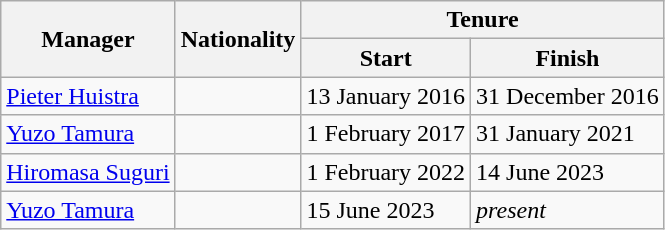<table class="wikitable">
<tr>
<th rowspan="2">Manager</th>
<th rowspan="2">Nationality</th>
<th colspan="2">Tenure</th>
</tr>
<tr>
<th>Start</th>
<th>Finish</th>
</tr>
<tr>
<td><a href='#'>Pieter Huistra</a></td>
<td></td>
<td>13 January 2016</td>
<td>31 December 2016</td>
</tr>
<tr>
<td><a href='#'>Yuzo Tamura</a></td>
<td></td>
<td>1 February 2017</td>
<td>31 January 2021</td>
</tr>
<tr>
<td><a href='#'>Hiromasa Suguri</a></td>
<td></td>
<td>1 February 2022</td>
<td>14 June 2023</td>
</tr>
<tr>
<td><a href='#'>Yuzo Tamura</a></td>
<td></td>
<td>15 June 2023</td>
<td><em>present</em></td>
</tr>
</table>
